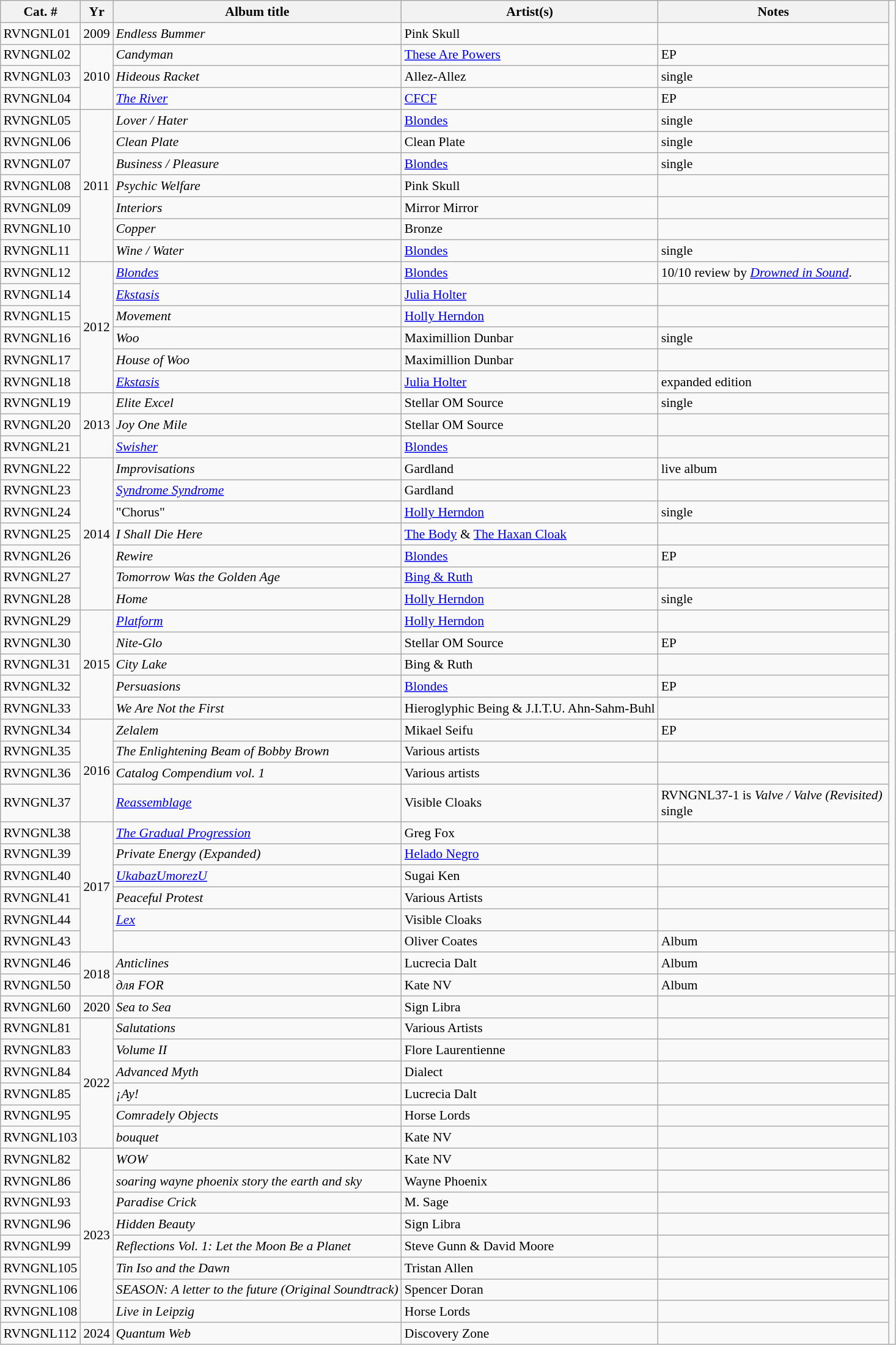<table class="wikitable sortable" style="text-align:left;font-size:90%;">
<tr>
<th>Cat. #</th>
<th data-sort-type="date;">Yr</th>
<th>Album title</th>
<th>Artist(s)</th>
<th style="width:17em;">Notes</th>
</tr>
<tr>
<td>RVNGNL01</td>
<td>2009</td>
<td><em>  Endless Bummer    </em></td>
<td>Pink Skull</td>
<td></td>
</tr>
<tr>
<td>RVNGNL02</td>
<td rowspan="3">2010</td>
<td><em>  Candyman</em></td>
<td><a href='#'>These Are Powers</a></td>
<td>EP</td>
</tr>
<tr>
<td>RVNGNL03</td>
<td><em>   Hideous Racket </em></td>
<td>Allez-Allez</td>
<td>single</td>
</tr>
<tr>
<td>RVNGNL04</td>
<td><em> <a href='#'>The River</a></em></td>
<td><a href='#'>CFCF</a></td>
<td>EP</td>
</tr>
<tr>
<td>RVNGNL05</td>
<td rowspan="7">2011</td>
<td><em>  Lover / Hater </em></td>
<td><a href='#'>Blondes</a></td>
<td>single</td>
</tr>
<tr>
<td>RVNGNL06</td>
<td><em>   Clean Plate </em></td>
<td>Clean Plate</td>
<td>single</td>
</tr>
<tr>
<td>RVNGNL07</td>
<td><em>  Business / Pleasure </em></td>
<td><a href='#'>Blondes</a></td>
<td>single</td>
</tr>
<tr>
<td>RVNGNL08</td>
<td><em>  Psychic Welfare</em></td>
<td>Pink Skull</td>
<td></td>
</tr>
<tr>
<td>RVNGNL09</td>
<td><em> Interiors</em></td>
<td>Mirror Mirror</td>
<td></td>
</tr>
<tr>
<td>RVNGNL10</td>
<td><em>  Copper</em></td>
<td>Bronze</td>
<td></td>
</tr>
<tr>
<td>RVNGNL11</td>
<td><em>  Wine / Water </em></td>
<td><a href='#'>Blondes</a></td>
<td>single</td>
</tr>
<tr>
<td>RVNGNL12</td>
<td rowspan="6">2012</td>
<td><em><a href='#'>Blondes</a></em></td>
<td><a href='#'>Blondes</a></td>
<td>10/10 review by <em><a href='#'>Drowned in Sound</a></em>.</td>
</tr>
<tr>
<td>RVNGNL14</td>
<td><em>   <a href='#'>Ekstasis</a></em></td>
<td><a href='#'>Julia Holter</a></td>
<td></td>
</tr>
<tr>
<td>RVNGNL15</td>
<td><em>   Movement </em></td>
<td><a href='#'>Holly Herndon</a></td>
<td></td>
</tr>
<tr>
<td>RVNGNL16</td>
<td><em>   Woo</em></td>
<td>Maximillion Dunbar</td>
<td>single</td>
</tr>
<tr>
<td>RVNGNL17</td>
<td><em>  House of Woo</em></td>
<td>Maximillion Dunbar</td>
<td></td>
</tr>
<tr>
<td>RVNGNL18</td>
<td><em>   <a href='#'>Ekstasis</a></em></td>
<td><a href='#'>Julia Holter</a></td>
<td>expanded edition</td>
</tr>
<tr>
<td>RVNGNL19</td>
<td rowspan="3">2013</td>
<td><em> Elite Excel </em></td>
<td>Stellar OM Source</td>
<td>single</td>
</tr>
<tr>
<td>RVNGNL20</td>
<td><em> Joy One Mile </em></td>
<td>Stellar OM Source</td>
<td></td>
</tr>
<tr>
<td>RVNGNL21</td>
<td><em><a href='#'>Swisher</a></em></td>
<td><a href='#'>Blondes</a></td>
<td></td>
</tr>
<tr>
<td>RVNGNL22</td>
<td rowspan="7">2014</td>
<td><em> Improvisations</em></td>
<td>Gardland</td>
<td>live album</td>
</tr>
<tr>
<td>RVNGNL23</td>
<td><em><a href='#'>Syndrome Syndrome</a></em></td>
<td>Gardland</td>
<td></td>
</tr>
<tr>
<td>RVNGNL24</td>
<td>"Chorus"</td>
<td><a href='#'>Holly Herndon</a></td>
<td>single</td>
</tr>
<tr>
<td>RVNGNL25</td>
<td><em>  I Shall Die Here</em></td>
<td><a href='#'>The Body</a> & <a href='#'>The Haxan Cloak</a></td>
<td></td>
</tr>
<tr>
<td>RVNGNL26</td>
<td><em> Rewire</em></td>
<td><a href='#'>Blondes</a></td>
<td>EP</td>
</tr>
<tr>
<td>RVNGNL27</td>
<td><em> Tomorrow Was the Golden Age</em></td>
<td><a href='#'>Bing & Ruth</a></td>
<td></td>
</tr>
<tr>
<td>RVNGNL28</td>
<td><em> Home</em></td>
<td><a href='#'>Holly Herndon</a></td>
<td>single</td>
</tr>
<tr>
<td>RVNGNL29</td>
<td rowspan="5">2015</td>
<td><em><a href='#'>Platform</a></em></td>
<td><a href='#'>Holly Herndon</a></td>
<td></td>
</tr>
<tr>
<td>RVNGNL30</td>
<td><em> Nite-Glo</em></td>
<td>Stellar OM Source</td>
<td>EP</td>
</tr>
<tr>
<td>RVNGNL31</td>
<td><em> City Lake</em></td>
<td>Bing & Ruth</td>
<td></td>
</tr>
<tr>
<td>RVNGNL32</td>
<td><em> Persuasions</em></td>
<td><a href='#'>Blondes</a></td>
<td>EP</td>
</tr>
<tr>
<td>RVNGNL33</td>
<td><em> We Are Not the First</em></td>
<td>Hieroglyphic Being & J.I.T.U. Ahn-Sahm-Buhl</td>
<td></td>
</tr>
<tr>
<td>RVNGNL34</td>
<td rowspan="4">2016</td>
<td><em> Zelalem</em></td>
<td>Mikael Seifu</td>
<td>EP</td>
</tr>
<tr>
<td>RVNGNL35</td>
<td><em> The Enlightening Beam of Bobby Brown</em></td>
<td>Various artists</td>
<td></td>
</tr>
<tr>
<td>RVNGNL36</td>
<td><em> Catalog Compendium vol. 1</em></td>
<td>Various artists</td>
<td></td>
</tr>
<tr>
<td>RVNGNL37</td>
<td><em> <a href='#'>Reassemblage</a></em></td>
<td>Visible Cloaks</td>
<td>RVNGNL37-1 is <em>Valve / Valve (Revisited)</em> single</td>
</tr>
<tr>
<td>RVNGNL38</td>
<td rowspan="6">2017</td>
<td><em><a href='#'>The Gradual Progression</a></em></td>
<td>Greg Fox</td>
<td></td>
</tr>
<tr>
<td>RVNGNL39</td>
<td><em> Private Energy (Expanded)</em></td>
<td><a href='#'>Helado Negro</a></td>
<td></td>
</tr>
<tr>
<td>RVNGNL40</td>
<td><em> <a href='#'>UkabazUmorezU</a></em></td>
<td>Sugai Ken</td>
<td></td>
</tr>
<tr>
<td>RVNGNL41</td>
<td><em> Peaceful Protest</em></td>
<td>Various Artists</td>
<td></td>
</tr>
<tr>
<td>RVNGNL44</td>
<td><em> <a href='#'>Lex</a></em></td>
<td>Visible Cloaks</td>
<td></td>
</tr>
<tr>
<td>RVNGNL43</td>
<td><em> </em></td>
<td>Oliver Coates</td>
<td>Album</td>
<td></td>
</tr>
<tr>
<td>RVNGNL46</td>
<td rowspan="2">2018</td>
<td><em> Anticlines </em></td>
<td>Lucrecia Dalt</td>
<td>Album</td>
<td></td>
</tr>
<tr>
<td>RVNGNL50</td>
<td><em> для FOR  </em></td>
<td>Kate NV</td>
<td>Album</td>
<td></td>
</tr>
<tr>
<td>RVNGNL60</td>
<td>2020</td>
<td><em> Sea to Sea </em></td>
<td>Sign Libra</td>
<td></td>
</tr>
<tr>
<td>RVNGNL81</td>
<td rowspan="6">2022</td>
<td><em> Salutations </em></td>
<td>Various Artists</td>
<td></td>
</tr>
<tr>
<td>RVNGNL83</td>
<td><em> Volume II </em></td>
<td>Flore Laurentienne</td>
<td></td>
</tr>
<tr>
<td>RVNGNL84</td>
<td><em> Advanced Myth </em></td>
<td>Dialect</td>
<td></td>
</tr>
<tr>
<td>RVNGNL85</td>
<td><em> ¡Ay! </em></td>
<td>Lucrecia Dalt</td>
<td></td>
</tr>
<tr>
<td>RVNGNL95</td>
<td><em> Comradely Objects </em></td>
<td>Horse Lords</td>
<td></td>
</tr>
<tr>
<td>RVNGNL103</td>
<td><em> bouquet </em></td>
<td>Kate NV</td>
<td></td>
</tr>
<tr>
<td>RVNGNL82</td>
<td rowspan="8">2023</td>
<td><em> WOW </em></td>
<td>Kate NV</td>
<td></td>
</tr>
<tr>
<td>RVNGNL86</td>
<td><em> soaring wayne phoenix story the earth and sky </em></td>
<td>Wayne Phoenix</td>
<td></td>
</tr>
<tr>
<td>RVNGNL93</td>
<td><em> Paradise Crick </em></td>
<td>M. Sage</td>
<td></td>
</tr>
<tr>
<td>RVNGNL96</td>
<td><em> Hidden Beauty </em></td>
<td>Sign Libra</td>
<td></td>
</tr>
<tr>
<td>RVNGNL99</td>
<td><em> Reflections Vol. 1: Let the Moon Be a Planet </em></td>
<td>Steve Gunn & David Moore</td>
<td></td>
</tr>
<tr>
<td>RVNGNL105</td>
<td><em> Tin Iso and the Dawn </em></td>
<td>Tristan Allen</td>
<td></td>
</tr>
<tr>
<td>RVNGNL106</td>
<td><em> SEASON: A letter to the future (Original Soundtrack) </em></td>
<td>Spencer Doran</td>
<td></td>
</tr>
<tr>
<td>RVNGNL108</td>
<td><em> Live in Leipzig </em></td>
<td>Horse Lords</td>
<td></td>
</tr>
<tr>
<td>RVNGNL112</td>
<td>2024</td>
<td><em> Quantum Web </em></td>
<td>Discovery Zone</td>
<td></td>
</tr>
</table>
